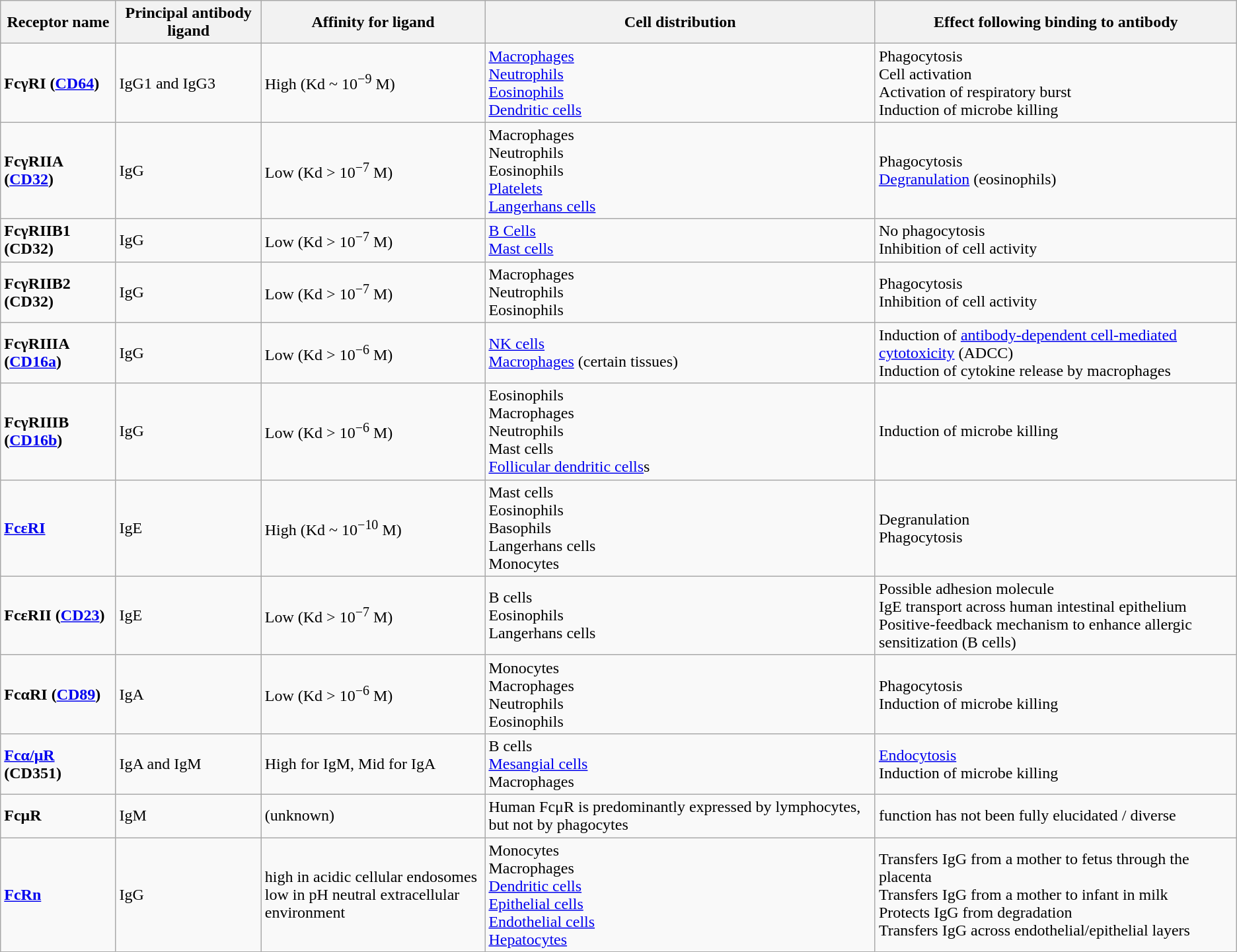<table class="wikitable">
<tr>
<th>Receptor name</th>
<th>Principal antibody ligand</th>
<th>Affinity for ligand</th>
<th>Cell distribution</th>
<th>Effect following binding to antibody</th>
</tr>
<tr>
<td><strong>FcγRI (<a href='#'>CD64</a>)</strong></td>
<td>IgG1 and IgG3</td>
<td>High (Kd ~ 10<sup>−9</sup> M)</td>
<td><a href='#'>Macrophages</a><br><a href='#'>Neutrophils</a><br><a href='#'>Eosinophils</a><br><a href='#'>Dendritic cells</a></td>
<td>Phagocytosis<br>Cell activation<br>Activation of respiratory burst<br>Induction of microbe killing</td>
</tr>
<tr>
<td><strong>FcγRIIA (<a href='#'>CD32</a>)</strong></td>
<td>IgG</td>
<td>Low (Kd > 10<sup>−7</sup> M)</td>
<td>Macrophages<br>Neutrophils<br>Eosinophils<br><a href='#'>Platelets</a><br><a href='#'>Langerhans cells</a></td>
<td>Phagocytosis<br> <a href='#'>Degranulation</a> (eosinophils)</td>
</tr>
<tr>
<td><strong>FcγRIIB1 (CD32)</strong></td>
<td>IgG</td>
<td>Low (Kd > 10<sup>−7</sup> M)</td>
<td><a href='#'>B Cells</a><br><a href='#'>Mast cells</a></td>
<td>No phagocytosis<br>Inhibition of cell activity</td>
</tr>
<tr>
<td><strong>FcγRIIB2 (CD32)</strong></td>
<td>IgG</td>
<td>Low (Kd > 10<sup>−7</sup> M)</td>
<td>Macrophages<br>Neutrophils<br>Eosinophils</td>
<td>Phagocytosis<br>Inhibition of cell activity</td>
</tr>
<tr>
<td><strong>FcγRIIIA (<a href='#'>CD16a</a>)</strong></td>
<td>IgG</td>
<td>Low (Kd > 10<sup>−6</sup> M)</td>
<td><a href='#'>NK cells</a><br><a href='#'>Macrophages</a> (certain tissues)</td>
<td>Induction of <a href='#'>antibody-dependent cell-mediated cytotoxicity</a> (ADCC)<br>Induction of cytokine release by macrophages</td>
</tr>
<tr>
<td><strong>FcγRIIIB (<a href='#'>CD16b</a>)</strong></td>
<td>IgG</td>
<td>Low (Kd > 10<sup>−6</sup> M)</td>
<td>Eosinophils<br>Macrophages<br>Neutrophils<br>Mast cells<br> <a href='#'>Follicular dendritic cells</a>s</td>
<td>Induction of microbe killing</td>
</tr>
<tr>
<td><strong><a href='#'>FcεRI</a></strong></td>
<td>IgE</td>
<td>High (Kd ~ 10<sup>−10</sup> M)</td>
<td>Mast cells<br>Eosinophils<br>Basophils<br>Langerhans cells<br>Monocytes</td>
<td>Degranulation<br>Phagocytosis</td>
</tr>
<tr>
<td><strong>FcεRII (<a href='#'>CD23</a>)</strong></td>
<td>IgE</td>
<td>Low (Kd > 10<sup>−7</sup> M)</td>
<td>B cells<br>Eosinophils<br>Langerhans cells</td>
<td>Possible adhesion molecule<br>IgE transport across human intestinal epithelium<br>Positive-feedback mechanism to enhance allergic sensitization (B cells)</td>
</tr>
<tr>
<td><strong>FcαRI (<a href='#'>CD89</a>)</strong></td>
<td>IgA</td>
<td>Low (Kd > 10<sup>−6</sup> M)</td>
<td>Monocytes<br>Macrophages<br>Neutrophils<br>Eosinophils</td>
<td>Phagocytosis<br>Induction of microbe killing</td>
</tr>
<tr>
<td><strong><a href='#'>Fcα/μR</a> (CD351)</strong></td>
<td>IgA and IgM</td>
<td>High for IgM, Mid for IgA</td>
<td>B cells<br><a href='#'>Mesangial cells</a><br>Macrophages</td>
<td><a href='#'>Endocytosis</a><br>Induction of microbe killing</td>
</tr>
<tr>
<td><strong>FcμR</strong></td>
<td>IgM</td>
<td>(unknown)</td>
<td>Human FcμR is predominantly expressed by lymphocytes, but not by phagocytes </td>
<td>function has not been fully elucidated / diverse </td>
</tr>
<tr>
<td><strong><a href='#'>FcRn</a></strong></td>
<td>IgG</td>
<td>high in acidic cellular endosomes<br>low in pH neutral extracellular environment</td>
<td>Monocytes<br>Macrophages<br><a href='#'>Dendritic cells</a><br><a href='#'>Epithelial cells</a><br><a href='#'>Endothelial cells</a><br><a href='#'>Hepatocytes</a><br></td>
<td>Transfers IgG from a mother to fetus through the placenta<br>Transfers IgG from a mother to infant in milk<br>Protects IgG from degradation<br>Transfers IgG across endothelial/epithelial layers</td>
</tr>
</table>
